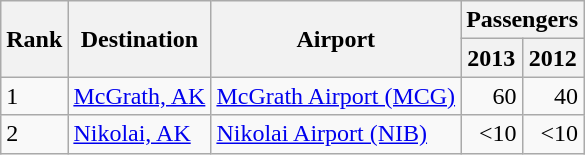<table class="wikitable">
<tr>
<th rowspan="2">Rank</th>
<th rowspan="2">Destination</th>
<th rowspan="2">Airport</th>
<th colspan="2">Passengers</th>
</tr>
<tr>
<th>2013</th>
<th>2012</th>
</tr>
<tr>
<td>1</td>
<td><a href='#'>McGrath, AK</a></td>
<td><a href='#'>McGrath Airport (MCG)</a></td>
<td align="right">60</td>
<td align="right">40</td>
</tr>
<tr>
<td>2</td>
<td><a href='#'>Nikolai, AK</a></td>
<td><a href='#'>Nikolai Airport (NIB)</a></td>
<td align="right"><10</td>
<td align="right"><10</td>
</tr>
</table>
